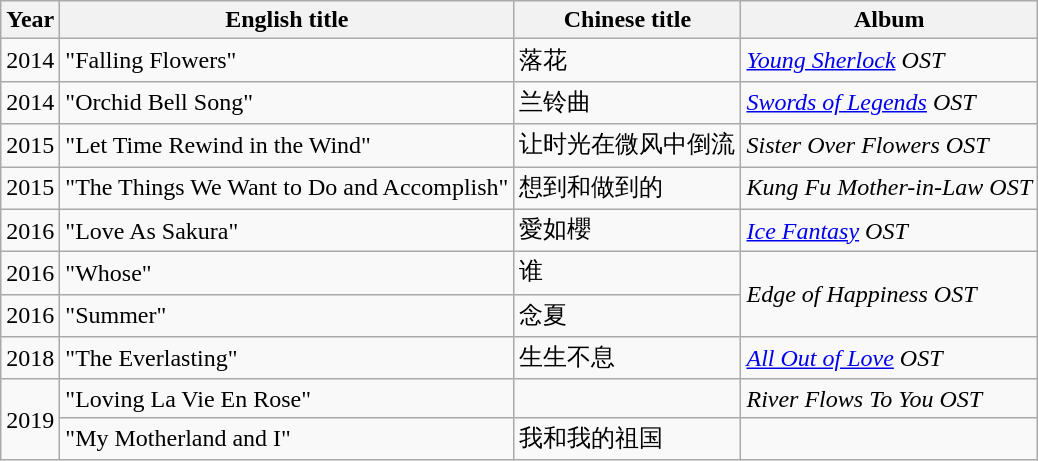<table class="wikitable">
<tr>
<th>Year</th>
<th>English title</th>
<th>Chinese title</th>
<th>Album</th>
</tr>
<tr>
<td>2014</td>
<td>"Falling Flowers"</td>
<td>落花</td>
<td><em><a href='#'>Young Sherlock</a> OST</em></td>
</tr>
<tr>
<td>2014</td>
<td>"Orchid Bell Song"</td>
<td>兰铃曲</td>
<td><em><a href='#'>Swords of Legends</a> OST </em></td>
</tr>
<tr>
<td>2015</td>
<td>"Let Time Rewind in the Wind"</td>
<td>让时光在微风中倒流</td>
<td><em>Sister Over Flowers OST </em></td>
</tr>
<tr>
<td>2015</td>
<td>"The Things We Want to Do and Accomplish"</td>
<td>想到和做到的</td>
<td><em>Kung Fu Mother-in-Law OST </em></td>
</tr>
<tr>
<td>2016</td>
<td>"Love As Sakura"</td>
<td>愛如櫻</td>
<td><em><a href='#'>Ice Fantasy</a> OST </em></td>
</tr>
<tr>
<td>2016</td>
<td>"Whose"</td>
<td>谁</td>
<td rowspan=2><em>Edge of Happiness OST</em></td>
</tr>
<tr>
<td>2016</td>
<td>"Summer"</td>
<td>念夏</td>
</tr>
<tr>
<td>2018</td>
<td>"The Everlasting"</td>
<td>生生不息</td>
<td><em><a href='#'>All Out of Love</a> OST</em></td>
</tr>
<tr>
<td rowspan=2>2019</td>
<td>"Loving La Vie En Rose"</td>
<td></td>
<td><em>River Flows To You OST</em></td>
</tr>
<tr>
<td>"My Motherland and I"</td>
<td>我和我的祖国</td>
<td></td>
</tr>
</table>
